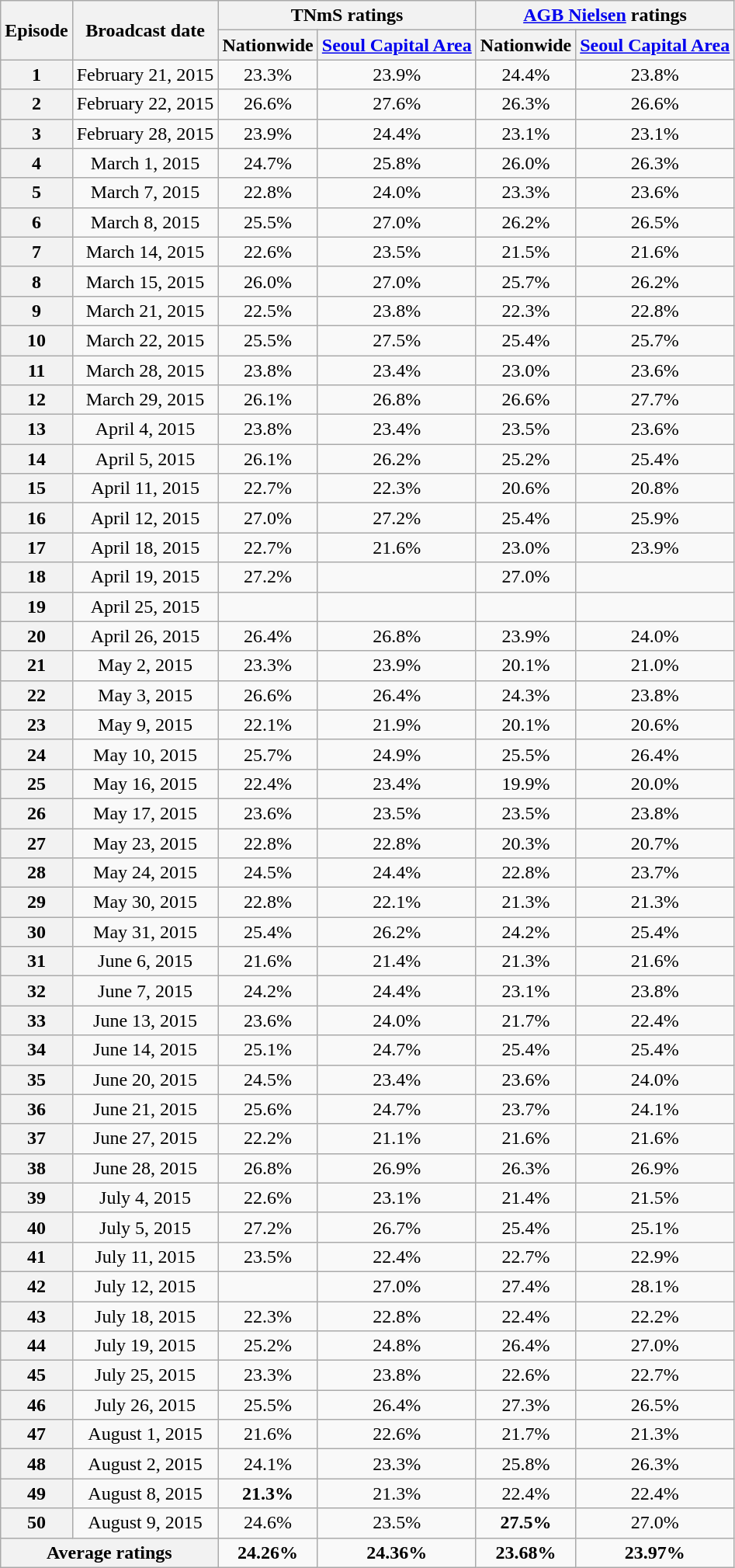<table class=wikitable>
<tr align=center>
<th rowspan="2">Episode</th>
<th rowspan="2">Broadcast date</th>
<th colspan="2">TNmS ratings</th>
<th colspan="2"><a href='#'>AGB Nielsen</a> ratings</th>
</tr>
<tr>
<th>Nationwide</th>
<th><a href='#'>Seoul Capital Area</a></th>
<th>Nationwide</th>
<th><a href='#'>Seoul Capital Area</a></th>
</tr>
<tr align=center>
<th>1</th>
<td>February 21, 2015</td>
<td>23.3%</td>
<td>23.9%</td>
<td>24.4%</td>
<td>23.8%</td>
</tr>
<tr align=center>
<th>2</th>
<td>February 22, 2015</td>
<td>26.6%</td>
<td>27.6%</td>
<td>26.3%</td>
<td>26.6%</td>
</tr>
<tr align=center>
<th>3</th>
<td>February 28, 2015</td>
<td>23.9%</td>
<td>24.4%</td>
<td>23.1%</td>
<td>23.1%</td>
</tr>
<tr align=center>
<th>4</th>
<td>March 1, 2015</td>
<td>24.7%</td>
<td>25.8%</td>
<td>26.0%</td>
<td>26.3%</td>
</tr>
<tr align=center>
<th>5</th>
<td>March 7, 2015</td>
<td>22.8%</td>
<td>24.0%</td>
<td>23.3%</td>
<td>23.6%</td>
</tr>
<tr align=center>
<th>6</th>
<td>March 8, 2015</td>
<td>25.5%</td>
<td>27.0%</td>
<td>26.2%</td>
<td>26.5%</td>
</tr>
<tr align=center>
<th>7</th>
<td>March 14, 2015</td>
<td>22.6%</td>
<td>23.5%</td>
<td>21.5%</td>
<td>21.6%</td>
</tr>
<tr align=center>
<th>8</th>
<td>March 15, 2015</td>
<td>26.0%</td>
<td>27.0%</td>
<td>25.7%</td>
<td>26.2%</td>
</tr>
<tr align=center>
<th>9</th>
<td>March 21, 2015</td>
<td>22.5%</td>
<td>23.8%</td>
<td>22.3%</td>
<td>22.8%</td>
</tr>
<tr align=center>
<th>10</th>
<td>March 22, 2015</td>
<td>25.5%</td>
<td>27.5%</td>
<td>25.4%</td>
<td>25.7%</td>
</tr>
<tr align=center>
<th>11</th>
<td>March 28, 2015</td>
<td>23.8%</td>
<td>23.4%</td>
<td>23.0%</td>
<td>23.6%</td>
</tr>
<tr align=center>
<th>12</th>
<td>March 29, 2015</td>
<td>26.1%</td>
<td>26.8%</td>
<td>26.6%</td>
<td>27.7%</td>
</tr>
<tr align=center>
<th>13</th>
<td>April 4, 2015</td>
<td>23.8%</td>
<td>23.4%</td>
<td>23.5%</td>
<td>23.6%</td>
</tr>
<tr align=center>
<th>14</th>
<td>April 5, 2015</td>
<td>26.1%</td>
<td>26.2%</td>
<td>25.2%</td>
<td>25.4%</td>
</tr>
<tr align=center>
<th>15</th>
<td>April 11, 2015</td>
<td>22.7%</td>
<td>22.3%</td>
<td>20.6%</td>
<td>20.8%</td>
</tr>
<tr align=center>
<th>16</th>
<td>April 12, 2015</td>
<td>27.0%</td>
<td>27.2%</td>
<td>25.4%</td>
<td>25.9%</td>
</tr>
<tr align=center>
<th>17</th>
<td>April 18, 2015</td>
<td>22.7%</td>
<td>21.6%</td>
<td>23.0%</td>
<td>23.9%</td>
</tr>
<tr align=center>
<th>18</th>
<td>April 19, 2015</td>
<td>27.2%</td>
<td></td>
<td>27.0%</td>
<td></td>
</tr>
<tr align=center>
<th>19</th>
<td>April 25, 2015</td>
<td></td>
<td></td>
<td></td>
<td></td>
</tr>
<tr align=center>
<th>20</th>
<td>April 26, 2015</td>
<td>26.4%</td>
<td>26.8%</td>
<td>23.9%</td>
<td>24.0%</td>
</tr>
<tr align=center>
<th>21</th>
<td>May 2, 2015</td>
<td>23.3%</td>
<td>23.9%</td>
<td>20.1%</td>
<td>21.0%</td>
</tr>
<tr align=center>
<th>22</th>
<td>May 3, 2015</td>
<td>26.6%</td>
<td>26.4%</td>
<td>24.3%</td>
<td>23.8%</td>
</tr>
<tr align=center>
<th>23</th>
<td>May 9, 2015</td>
<td>22.1%</td>
<td>21.9%</td>
<td>20.1%</td>
<td>20.6%</td>
</tr>
<tr align=center>
<th>24</th>
<td>May 10, 2015</td>
<td>25.7%</td>
<td>24.9%</td>
<td>25.5%</td>
<td>26.4%</td>
</tr>
<tr align=center>
<th>25</th>
<td>May 16, 2015</td>
<td>22.4%</td>
<td>23.4%</td>
<td>19.9%</td>
<td>20.0%</td>
</tr>
<tr align=center>
<th>26</th>
<td>May 17, 2015</td>
<td>23.6%</td>
<td>23.5%</td>
<td>23.5%</td>
<td>23.8%</td>
</tr>
<tr align=center>
<th>27</th>
<td>May 23, 2015</td>
<td>22.8%</td>
<td>22.8%</td>
<td>20.3%</td>
<td>20.7%</td>
</tr>
<tr align=center>
<th>28</th>
<td>May 24, 2015</td>
<td>24.5%</td>
<td>24.4%</td>
<td>22.8%</td>
<td>23.7%</td>
</tr>
<tr align=center>
<th>29</th>
<td>May 30, 2015</td>
<td>22.8%</td>
<td>22.1%</td>
<td>21.3%</td>
<td>21.3%</td>
</tr>
<tr align=center>
<th>30</th>
<td>May 31, 2015</td>
<td>25.4%</td>
<td>26.2%</td>
<td>24.2%</td>
<td>25.4%</td>
</tr>
<tr align=center>
<th>31</th>
<td>June 6, 2015</td>
<td>21.6%</td>
<td>21.4%</td>
<td>21.3%</td>
<td>21.6%</td>
</tr>
<tr align=center>
<th>32</th>
<td>June 7, 2015</td>
<td>24.2%</td>
<td>24.4%</td>
<td>23.1%</td>
<td>23.8%</td>
</tr>
<tr align=center>
<th>33</th>
<td>June 13, 2015</td>
<td>23.6%</td>
<td>24.0%</td>
<td>21.7%</td>
<td>22.4%</td>
</tr>
<tr align=center>
<th>34</th>
<td>June 14, 2015</td>
<td>25.1%</td>
<td>24.7%</td>
<td>25.4%</td>
<td>25.4%</td>
</tr>
<tr align=center>
<th>35</th>
<td>June 20, 2015</td>
<td>24.5%</td>
<td>23.4%</td>
<td>23.6%</td>
<td>24.0%</td>
</tr>
<tr align=center>
<th>36</th>
<td>June 21, 2015</td>
<td>25.6%</td>
<td>24.7%</td>
<td>23.7%</td>
<td>24.1%</td>
</tr>
<tr align=center>
<th>37</th>
<td>June 27, 2015</td>
<td>22.2%</td>
<td>21.1%</td>
<td>21.6%</td>
<td>21.6%</td>
</tr>
<tr align=center>
<th>38</th>
<td>June 28, 2015</td>
<td>26.8%</td>
<td>26.9%</td>
<td>26.3%</td>
<td>26.9%</td>
</tr>
<tr align=center>
<th>39</th>
<td>July 4, 2015</td>
<td>22.6%</td>
<td>23.1%</td>
<td>21.4%</td>
<td>21.5%</td>
</tr>
<tr align=center>
<th>40</th>
<td>July 5, 2015</td>
<td>27.2%</td>
<td>26.7%</td>
<td>25.4%</td>
<td>25.1%</td>
</tr>
<tr align=center>
<th>41</th>
<td>July 11, 2015</td>
<td>23.5%</td>
<td>22.4%</td>
<td>22.7%</td>
<td>22.9%</td>
</tr>
<tr align=center>
<th>42</th>
<td>July 12, 2015</td>
<td></td>
<td>27.0%</td>
<td>27.4%</td>
<td>28.1%</td>
</tr>
<tr align=center>
<th>43</th>
<td>July 18, 2015</td>
<td>22.3%</td>
<td>22.8%</td>
<td>22.4%</td>
<td>22.2%</td>
</tr>
<tr align=center>
<th>44</th>
<td>July 19, 2015</td>
<td>25.2%</td>
<td>24.8%</td>
<td>26.4%</td>
<td>27.0%</td>
</tr>
<tr align=center>
<th>45</th>
<td>July 25, 2015</td>
<td>23.3%</td>
<td>23.8%</td>
<td>22.6%</td>
<td>22.7%</td>
</tr>
<tr align=center>
<th>46</th>
<td>July 26, 2015</td>
<td>25.5%</td>
<td>26.4%</td>
<td>27.3%</td>
<td>26.5%</td>
</tr>
<tr align=center>
<th>47</th>
<td>August 1, 2015</td>
<td>21.6%</td>
<td>22.6%</td>
<td>21.7%</td>
<td>21.3%</td>
</tr>
<tr align=center>
<th>48</th>
<td>August 2, 2015</td>
<td>24.1%</td>
<td>23.3%</td>
<td>25.8%</td>
<td>26.3%</td>
</tr>
<tr align=center>
<th>49</th>
<td>August 8, 2015</td>
<td><span><strong>21.3%</strong></span></td>
<td>21.3%</td>
<td>22.4%</td>
<td>22.4%</td>
</tr>
<tr align=center>
<th>50</th>
<td>August 9, 2015</td>
<td>24.6%</td>
<td>23.5%</td>
<td><span><strong>27.5%</strong></span></td>
<td>27.0%</td>
</tr>
<tr align=center>
<th colspan="2">Average ratings</th>
<td><span><strong>24.26%</strong></span></td>
<td><span><strong>24.36%</strong></span></td>
<td><span><strong>23.68%</strong></span></td>
<td><span><strong>23.97%</strong></span></td>
</tr>
</table>
